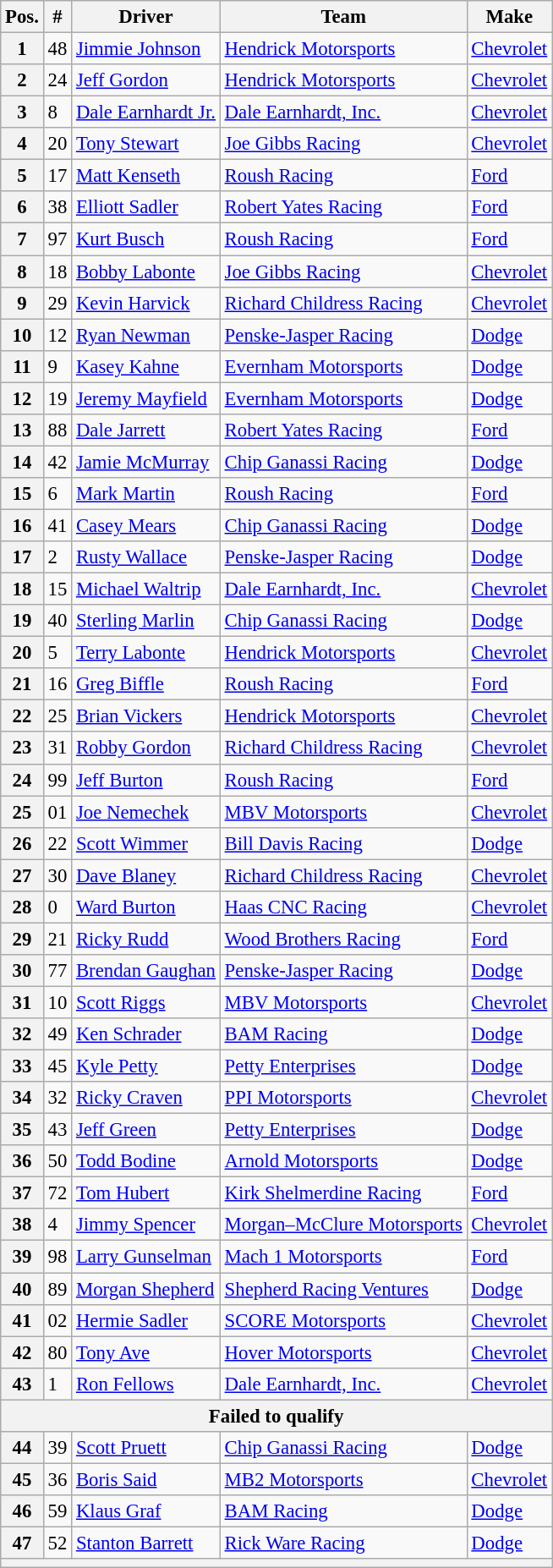<table class="wikitable" style="font-size:95%">
<tr>
<th>Pos.</th>
<th>#</th>
<th>Driver</th>
<th>Team</th>
<th>Make</th>
</tr>
<tr>
<th>1</th>
<td>48</td>
<td><a href='#'>Jimmie Johnson</a></td>
<td><a href='#'>Hendrick Motorsports</a></td>
<td><a href='#'>Chevrolet</a></td>
</tr>
<tr>
<th>2</th>
<td>24</td>
<td><a href='#'>Jeff Gordon</a></td>
<td><a href='#'>Hendrick Motorsports</a></td>
<td><a href='#'>Chevrolet</a></td>
</tr>
<tr>
<th>3</th>
<td>8</td>
<td><a href='#'>Dale Earnhardt Jr.</a></td>
<td><a href='#'>Dale Earnhardt, Inc.</a></td>
<td><a href='#'>Chevrolet</a></td>
</tr>
<tr>
<th>4</th>
<td>20</td>
<td><a href='#'>Tony Stewart</a></td>
<td><a href='#'>Joe Gibbs Racing</a></td>
<td><a href='#'>Chevrolet</a></td>
</tr>
<tr>
<th>5</th>
<td>17</td>
<td><a href='#'>Matt Kenseth</a></td>
<td><a href='#'>Roush Racing</a></td>
<td><a href='#'>Ford</a></td>
</tr>
<tr>
<th>6</th>
<td>38</td>
<td><a href='#'>Elliott Sadler</a></td>
<td><a href='#'>Robert Yates Racing</a></td>
<td><a href='#'>Ford</a></td>
</tr>
<tr>
<th>7</th>
<td>97</td>
<td><a href='#'>Kurt Busch</a></td>
<td><a href='#'>Roush Racing</a></td>
<td><a href='#'>Ford</a></td>
</tr>
<tr>
<th>8</th>
<td>18</td>
<td><a href='#'>Bobby Labonte</a></td>
<td><a href='#'>Joe Gibbs Racing</a></td>
<td><a href='#'>Chevrolet</a></td>
</tr>
<tr>
<th>9</th>
<td>29</td>
<td><a href='#'>Kevin Harvick</a></td>
<td><a href='#'>Richard Childress Racing</a></td>
<td><a href='#'>Chevrolet</a></td>
</tr>
<tr>
<th>10</th>
<td>12</td>
<td><a href='#'>Ryan Newman</a></td>
<td><a href='#'>Penske-Jasper Racing</a></td>
<td><a href='#'>Dodge</a></td>
</tr>
<tr>
<th>11</th>
<td>9</td>
<td><a href='#'>Kasey Kahne</a></td>
<td><a href='#'>Evernham Motorsports</a></td>
<td><a href='#'>Dodge</a></td>
</tr>
<tr>
<th>12</th>
<td>19</td>
<td><a href='#'>Jeremy Mayfield</a></td>
<td><a href='#'>Evernham Motorsports</a></td>
<td><a href='#'>Dodge</a></td>
</tr>
<tr>
<th>13</th>
<td>88</td>
<td><a href='#'>Dale Jarrett</a></td>
<td><a href='#'>Robert Yates Racing</a></td>
<td><a href='#'>Ford</a></td>
</tr>
<tr>
<th>14</th>
<td>42</td>
<td><a href='#'>Jamie McMurray</a></td>
<td><a href='#'>Chip Ganassi Racing</a></td>
<td><a href='#'>Dodge</a></td>
</tr>
<tr>
<th>15</th>
<td>6</td>
<td><a href='#'>Mark Martin</a></td>
<td><a href='#'>Roush Racing</a></td>
<td><a href='#'>Ford</a></td>
</tr>
<tr>
<th>16</th>
<td>41</td>
<td><a href='#'>Casey Mears</a></td>
<td><a href='#'>Chip Ganassi Racing</a></td>
<td><a href='#'>Dodge</a></td>
</tr>
<tr>
<th>17</th>
<td>2</td>
<td><a href='#'>Rusty Wallace</a></td>
<td><a href='#'>Penske-Jasper Racing</a></td>
<td><a href='#'>Dodge</a></td>
</tr>
<tr>
<th>18</th>
<td>15</td>
<td><a href='#'>Michael Waltrip</a></td>
<td><a href='#'>Dale Earnhardt, Inc.</a></td>
<td><a href='#'>Chevrolet</a></td>
</tr>
<tr>
<th>19</th>
<td>40</td>
<td><a href='#'>Sterling Marlin</a></td>
<td><a href='#'>Chip Ganassi Racing</a></td>
<td><a href='#'>Dodge</a></td>
</tr>
<tr>
<th>20</th>
<td>5</td>
<td><a href='#'>Terry Labonte</a></td>
<td><a href='#'>Hendrick Motorsports</a></td>
<td><a href='#'>Chevrolet</a></td>
</tr>
<tr>
<th>21</th>
<td>16</td>
<td><a href='#'>Greg Biffle</a></td>
<td><a href='#'>Roush Racing</a></td>
<td><a href='#'>Ford</a></td>
</tr>
<tr>
<th>22</th>
<td>25</td>
<td><a href='#'>Brian Vickers</a></td>
<td><a href='#'>Hendrick Motorsports</a></td>
<td><a href='#'>Chevrolet</a></td>
</tr>
<tr>
<th>23</th>
<td>31</td>
<td><a href='#'>Robby Gordon</a></td>
<td><a href='#'>Richard Childress Racing</a></td>
<td><a href='#'>Chevrolet</a></td>
</tr>
<tr>
<th>24</th>
<td>99</td>
<td><a href='#'>Jeff Burton</a></td>
<td><a href='#'>Roush Racing</a></td>
<td><a href='#'>Ford</a></td>
</tr>
<tr>
<th>25</th>
<td>01</td>
<td><a href='#'>Joe Nemechek</a></td>
<td><a href='#'>MBV Motorsports</a></td>
<td><a href='#'>Chevrolet</a></td>
</tr>
<tr>
<th>26</th>
<td>22</td>
<td><a href='#'>Scott Wimmer</a></td>
<td><a href='#'>Bill Davis Racing</a></td>
<td><a href='#'>Dodge</a></td>
</tr>
<tr>
<th>27</th>
<td>30</td>
<td><a href='#'>Dave Blaney</a></td>
<td><a href='#'>Richard Childress Racing</a></td>
<td><a href='#'>Chevrolet</a></td>
</tr>
<tr>
<th>28</th>
<td>0</td>
<td><a href='#'>Ward Burton</a></td>
<td><a href='#'>Haas CNC Racing</a></td>
<td><a href='#'>Chevrolet</a></td>
</tr>
<tr>
<th>29</th>
<td>21</td>
<td><a href='#'>Ricky Rudd</a></td>
<td><a href='#'>Wood Brothers Racing</a></td>
<td><a href='#'>Ford</a></td>
</tr>
<tr>
<th>30</th>
<td>77</td>
<td><a href='#'>Brendan Gaughan</a></td>
<td><a href='#'>Penske-Jasper Racing</a></td>
<td><a href='#'>Dodge</a></td>
</tr>
<tr>
<th>31</th>
<td>10</td>
<td><a href='#'>Scott Riggs</a></td>
<td><a href='#'>MBV Motorsports</a></td>
<td><a href='#'>Chevrolet</a></td>
</tr>
<tr>
<th>32</th>
<td>49</td>
<td><a href='#'>Ken Schrader</a></td>
<td><a href='#'>BAM Racing</a></td>
<td><a href='#'>Dodge</a></td>
</tr>
<tr>
<th>33</th>
<td>45</td>
<td><a href='#'>Kyle Petty</a></td>
<td><a href='#'>Petty Enterprises</a></td>
<td><a href='#'>Dodge</a></td>
</tr>
<tr>
<th>34</th>
<td>32</td>
<td><a href='#'>Ricky Craven</a></td>
<td><a href='#'>PPI Motorsports</a></td>
<td><a href='#'>Chevrolet</a></td>
</tr>
<tr>
<th>35</th>
<td>43</td>
<td><a href='#'>Jeff Green</a></td>
<td><a href='#'>Petty Enterprises</a></td>
<td><a href='#'>Dodge</a></td>
</tr>
<tr>
<th>36</th>
<td>50</td>
<td><a href='#'>Todd Bodine</a></td>
<td><a href='#'>Arnold Motorsports</a></td>
<td><a href='#'>Dodge</a></td>
</tr>
<tr>
<th>37</th>
<td>72</td>
<td><a href='#'>Tom Hubert</a></td>
<td><a href='#'>Kirk Shelmerdine Racing</a></td>
<td><a href='#'>Ford</a></td>
</tr>
<tr>
<th>38</th>
<td>4</td>
<td><a href='#'>Jimmy Spencer</a></td>
<td><a href='#'>Morgan–McClure Motorsports</a></td>
<td><a href='#'>Chevrolet</a></td>
</tr>
<tr>
<th>39</th>
<td>98</td>
<td><a href='#'>Larry Gunselman</a></td>
<td><a href='#'>Mach 1 Motorsports</a></td>
<td><a href='#'>Ford</a></td>
</tr>
<tr>
<th>40</th>
<td>89</td>
<td><a href='#'>Morgan Shepherd</a></td>
<td><a href='#'>Shepherd Racing Ventures</a></td>
<td><a href='#'>Dodge</a></td>
</tr>
<tr>
<th>41</th>
<td>02</td>
<td><a href='#'>Hermie Sadler</a></td>
<td><a href='#'>SCORE Motorsports</a></td>
<td><a href='#'>Chevrolet</a></td>
</tr>
<tr>
<th>42</th>
<td>80</td>
<td><a href='#'>Tony Ave</a></td>
<td><a href='#'>Hover Motorsports</a></td>
<td><a href='#'>Chevrolet</a></td>
</tr>
<tr>
<th>43</th>
<td>1</td>
<td><a href='#'>Ron Fellows</a></td>
<td><a href='#'>Dale Earnhardt, Inc.</a></td>
<td><a href='#'>Chevrolet</a></td>
</tr>
<tr>
<th colspan="5">Failed to qualify</th>
</tr>
<tr>
<th>44</th>
<td>39</td>
<td><a href='#'>Scott Pruett</a></td>
<td><a href='#'>Chip Ganassi Racing</a></td>
<td><a href='#'>Dodge</a></td>
</tr>
<tr>
<th>45</th>
<td>36</td>
<td><a href='#'>Boris Said</a></td>
<td><a href='#'>MB2 Motorsports</a></td>
<td><a href='#'>Chevrolet</a></td>
</tr>
<tr>
<th>46</th>
<td>59</td>
<td><a href='#'>Klaus Graf</a></td>
<td><a href='#'>BAM Racing</a></td>
<td><a href='#'>Dodge</a></td>
</tr>
<tr>
<th>47</th>
<td>52</td>
<td><a href='#'>Stanton Barrett</a></td>
<td><a href='#'>Rick Ware Racing</a></td>
<td><a href='#'>Dodge</a></td>
</tr>
<tr>
<th colspan="5"></th>
</tr>
</table>
